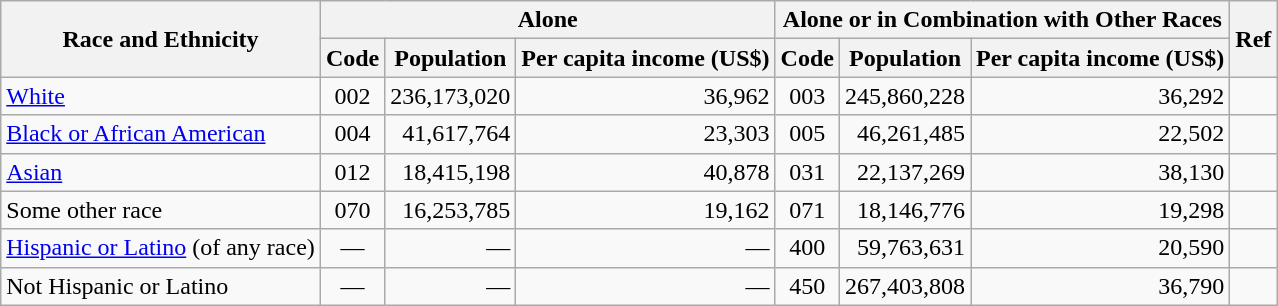<table class="wikitable sortable">
<tr>
<th rowspan=2>Race and Ethnicity</th>
<th colspan=3>Alone</th>
<th colspan=3>Alone or in Combination with Other Races</th>
<th rowspan=2>Ref</th>
</tr>
<tr>
<th>Code</th>
<th>Population</th>
<th>Per capita income (US$)</th>
<th>Code</th>
<th>Population</th>
<th>Per capita income (US$)</th>
</tr>
<tr>
<td><a href='#'>White</a></td>
<td align=center>002</td>
<td align=right>236,173,020</td>
<td align=right>36,962</td>
<td align=center>003</td>
<td align=right>245,860,228</td>
<td align=right>36,292</td>
<td align=center></td>
</tr>
<tr>
<td><a href='#'>Black or African American</a></td>
<td align=center>004</td>
<td align=right>41,617,764</td>
<td align=right>23,303</td>
<td align=center>005</td>
<td align=right>46,261,485</td>
<td align=right>22,502</td>
<td align=center></td>
</tr>
<tr>
<td><a href='#'>Asian</a></td>
<td align=center>012</td>
<td align=right>18,415,198</td>
<td align=right>40,878</td>
<td align=center>031</td>
<td align=right>22,137,269</td>
<td align=right>38,130</td>
<td align=center></td>
</tr>
<tr>
<td>Some other race</td>
<td align=center>070</td>
<td align=right>16,253,785</td>
<td align=right>19,162</td>
<td align=center>071</td>
<td align=right>18,146,776</td>
<td align=right>19,298</td>
<td align=center></td>
</tr>
<tr>
<td><a href='#'>Hispanic or Latino</a> (of any race)</td>
<td align=center>—</td>
<td align=right>—</td>
<td align=right>—</td>
<td align=center>400</td>
<td align=right>59,763,631</td>
<td align=right>20,590</td>
<td align=center></td>
</tr>
<tr>
<td>Not Hispanic or Latino</td>
<td align=center>—</td>
<td align=right>—</td>
<td align=right>—</td>
<td align=center>450</td>
<td align=right>267,403,808</td>
<td align=right>36,790</td>
<td align=center></td>
</tr>
</table>
